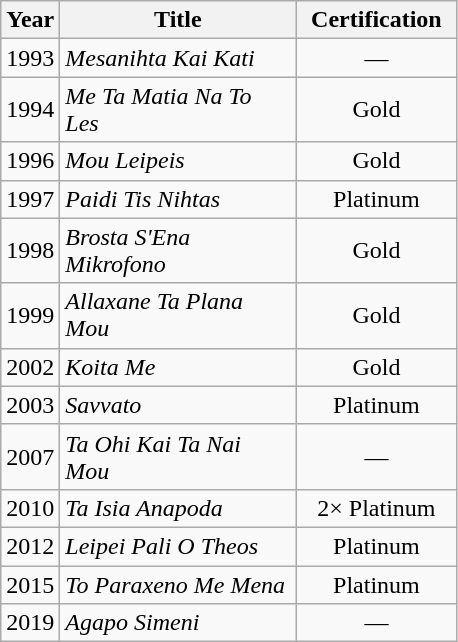<table class="wikitable">
<tr>
<th style="width:20px;">Year</th>
<th style="width:150px;">Title</th>
<th style="width:100px;">Certification</th>
</tr>
<tr>
<td>1993</td>
<td><em>Mesanihta Kai Kati</em></td>
<td style="text-align:center;">—</td>
</tr>
<tr>
<td>1994</td>
<td><em>Me Ta Matia Na To Les</em></td>
<td style="text-align:center;">Gold</td>
</tr>
<tr>
<td>1996</td>
<td><em>Mou Leipeis</em></td>
<td style="text-align:center;">Gold</td>
</tr>
<tr>
<td>1997</td>
<td><em>Paidi Tis Nihtas</em></td>
<td style="text-align:center;">Platinum</td>
</tr>
<tr>
<td>1998</td>
<td><em>Brosta S'Ena Mikrofono</em></td>
<td style="text-align:center;">Gold</td>
</tr>
<tr>
<td>1999</td>
<td><em>Allaxane Ta Plana Mou</em></td>
<td style="text-align:center;">Gold</td>
</tr>
<tr>
<td>2002</td>
<td><em>Koita Me</em></td>
<td style="text-align:center;">Gold</td>
</tr>
<tr>
<td>2003</td>
<td><em>Savvato</em></td>
<td style="text-align:center;">Platinum</td>
</tr>
<tr>
<td>2007</td>
<td><em>Ta Ohi Kai Ta Nai Mou</em></td>
<td style="text-align:center;">—</td>
</tr>
<tr>
<td>2010</td>
<td><em>Ta Isia Anapoda</em></td>
<td style="text-align:center;">2× Platinum</td>
</tr>
<tr>
<td>2012</td>
<td><em>Leipei Pali O Theos</em></td>
<td style="text-align:center;">Platinum</td>
</tr>
<tr>
<td>2015</td>
<td><em>To Paraxeno Me Mena</em></td>
<td style="text-align:center;">Platinum</td>
</tr>
<tr>
<td>2019</td>
<td><em>Agapo Simeni</em></td>
<td style="text-align:center;">—</td>
</tr>
</table>
